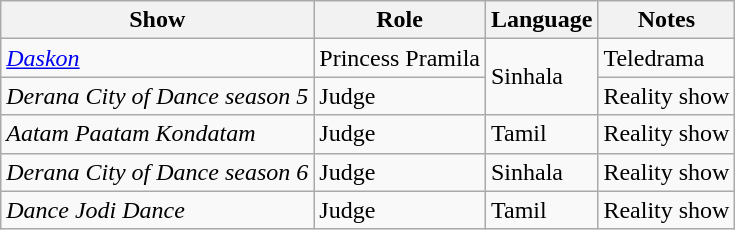<table class="wikitable sortable">
<tr>
<th>Show</th>
<th>Role</th>
<th>Language</th>
<th class="unsortable">Notes</th>
</tr>
<tr>
<td><em><a href='#'>Daskon</a></em></td>
<td>Princess Pramila</td>
<td rowspan="2">Sinhala</td>
<td>Teledrama</td>
</tr>
<tr>
<td><em>Derana City of Dance season 5</em></td>
<td>Judge</td>
<td>Reality show</td>
</tr>
<tr>
<td><em>Aatam Paatam Kondatam</em></td>
<td>Judge</td>
<td>Tamil</td>
<td>Reality show</td>
</tr>
<tr>
<td><em>Derana City of Dance season 6</em></td>
<td>Judge</td>
<td>Sinhala</td>
<td>Reality show</td>
</tr>
<tr>
<td><em>Dance Jodi Dance</em></td>
<td>Judge</td>
<td>Tamil</td>
<td>Reality show</td>
</tr>
</table>
